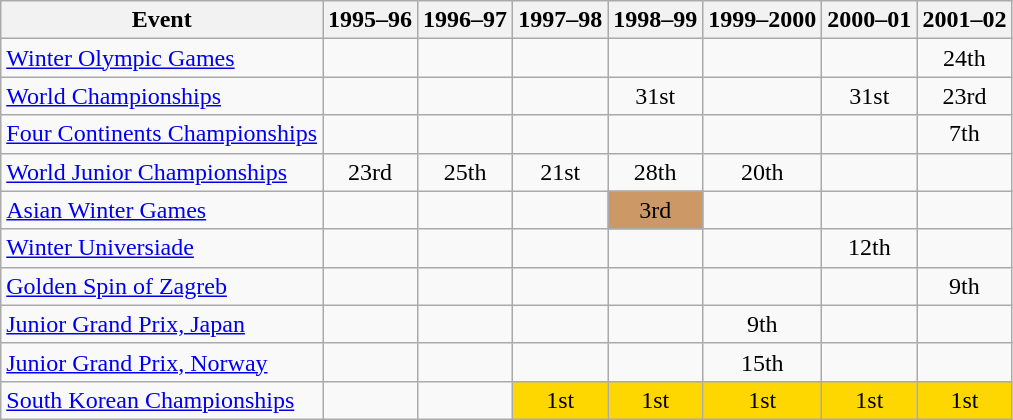<table class="wikitable">
<tr>
<th>Event</th>
<th>1995–96</th>
<th>1996–97</th>
<th>1997–98</th>
<th>1998–99</th>
<th>1999–2000</th>
<th>2000–01</th>
<th>2001–02</th>
</tr>
<tr>
<td><a href='#'>Winter Olympic Games</a></td>
<td></td>
<td></td>
<td></td>
<td></td>
<td></td>
<td></td>
<td align="center">24th</td>
</tr>
<tr>
<td><a href='#'>World Championships</a></td>
<td></td>
<td></td>
<td></td>
<td align="center">31st</td>
<td></td>
<td align="center">31st</td>
<td align="center">23rd</td>
</tr>
<tr>
<td><a href='#'>Four Continents Championships</a></td>
<td></td>
<td></td>
<td></td>
<td></td>
<td></td>
<td></td>
<td align="center">7th</td>
</tr>
<tr>
<td><a href='#'>World Junior Championships</a></td>
<td align="center">23rd</td>
<td align="center">25th</td>
<td align="center">21st</td>
<td align="center">28th</td>
<td align="center">20th</td>
<td></td>
<td></td>
</tr>
<tr>
<td><a href='#'>Asian Winter Games</a></td>
<td></td>
<td></td>
<td></td>
<td align="center" bgcolor="cc9966">3rd</td>
<td></td>
<td></td>
<td></td>
</tr>
<tr>
<td><a href='#'>Winter Universiade</a></td>
<td></td>
<td></td>
<td></td>
<td></td>
<td></td>
<td align="center">12th</td>
<td></td>
</tr>
<tr>
<td><a href='#'>Golden Spin of Zagreb</a></td>
<td></td>
<td></td>
<td></td>
<td></td>
<td></td>
<td></td>
<td align="center">9th</td>
</tr>
<tr>
<td><a href='#'>Junior Grand Prix, Japan</a></td>
<td></td>
<td></td>
<td></td>
<td></td>
<td align="center">9th</td>
<td></td>
<td></td>
</tr>
<tr>
<td><a href='#'>Junior Grand Prix, Norway</a></td>
<td></td>
<td></td>
<td></td>
<td></td>
<td align="center">15th</td>
<td></td>
<td></td>
</tr>
<tr>
<td><a href='#'>South Korean Championships</a></td>
<td></td>
<td></td>
<td align="center" bgcolor="gold">1st</td>
<td align="center" bgcolor="gold">1st</td>
<td align="center" bgcolor="gold">1st</td>
<td align="center" bgcolor="gold">1st</td>
<td align="center" bgcolor="gold">1st</td>
</tr>
</table>
